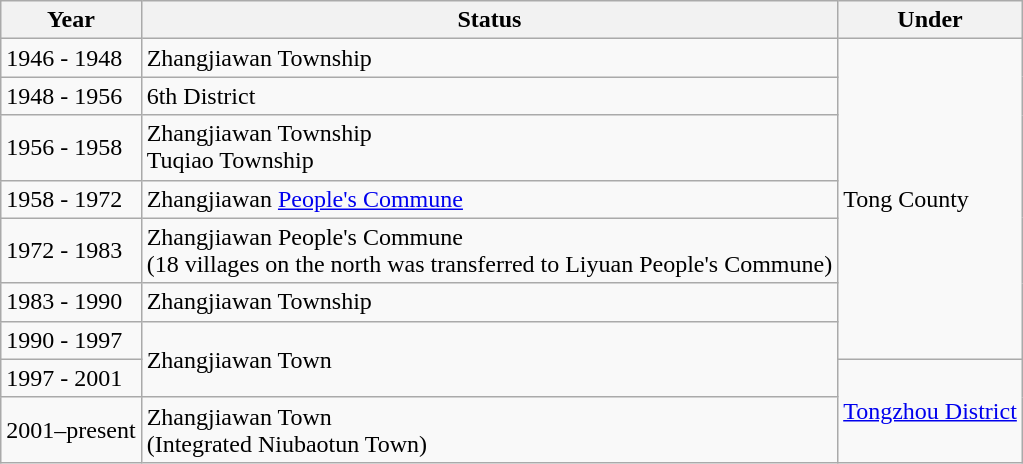<table class="wikitable">
<tr>
<th>Year</th>
<th>Status</th>
<th>Under</th>
</tr>
<tr>
<td>1946 - 1948</td>
<td>Zhangjiawan Township</td>
<td rowspan="7">Tong County</td>
</tr>
<tr>
<td>1948 - 1956</td>
<td>6th District</td>
</tr>
<tr>
<td>1956 - 1958</td>
<td>Zhangjiawan Township<br>Tuqiao Township</td>
</tr>
<tr>
<td>1958 - 1972</td>
<td>Zhangjiawan <a href='#'>People's Commune</a></td>
</tr>
<tr>
<td>1972 - 1983</td>
<td>Zhangjiawan People's Commune<br>(18 villages on the north was transferred to Liyuan People's Commune)</td>
</tr>
<tr>
<td>1983 - 1990</td>
<td>Zhangjiawan Township</td>
</tr>
<tr>
<td>1990 - 1997</td>
<td rowspan="2">Zhangjiawan Town</td>
</tr>
<tr>
<td>1997 - 2001</td>
<td rowspan="2"><a href='#'>Tongzhou District</a></td>
</tr>
<tr>
<td>2001–present</td>
<td>Zhangjiawan Town<br>(Integrated Niubaotun Town)</td>
</tr>
</table>
